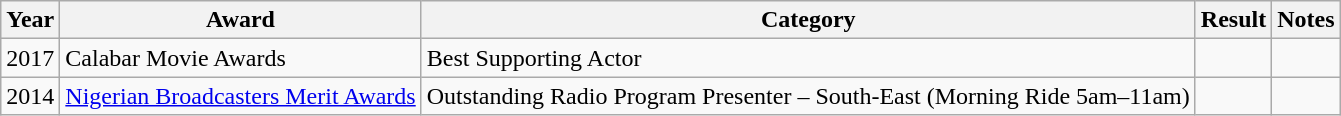<table class="wikitable plainrowheaders sortable">
<tr>
<th>Year</th>
<th>Award</th>
<th>Category</th>
<th>Result</th>
<th>Notes</th>
</tr>
<tr>
<td>2017</td>
<td>Calabar Movie Awards</td>
<td>Best Supporting Actor</td>
<td></td>
<td></td>
</tr>
<tr>
<td rowspan="2">2014</td>
<td><a href='#'>Nigerian Broadcasters Merit Awards</a></td>
<td>Outstanding Radio Program Presenter – South-East (Morning Ride 5am–11am)</td>
<td></td>
<td></td>
</tr>
</table>
